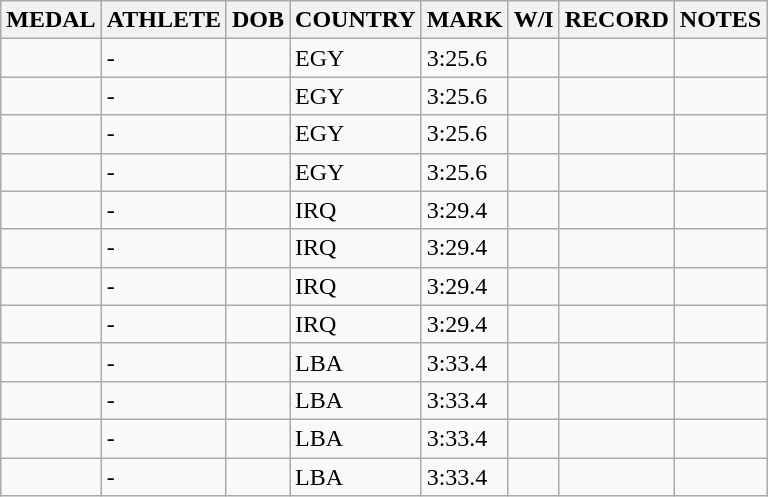<table class="wikitable">
<tr>
<th>MEDAL</th>
<th>ATHLETE</th>
<th>DOB</th>
<th>COUNTRY</th>
<th>MARK</th>
<th>W/I</th>
<th>RECORD</th>
<th>NOTES</th>
</tr>
<tr>
<td></td>
<td>-</td>
<td></td>
<td>EGY</td>
<td>3:25.6</td>
<td></td>
<td></td>
<td></td>
</tr>
<tr>
<td></td>
<td>-</td>
<td></td>
<td>EGY</td>
<td>3:25.6</td>
<td></td>
<td></td>
<td></td>
</tr>
<tr>
<td></td>
<td>-</td>
<td></td>
<td>EGY</td>
<td>3:25.6</td>
<td></td>
<td></td>
<td></td>
</tr>
<tr>
<td></td>
<td>-</td>
<td></td>
<td>EGY</td>
<td>3:25.6</td>
<td></td>
<td></td>
<td></td>
</tr>
<tr>
<td></td>
<td>-</td>
<td></td>
<td>IRQ</td>
<td>3:29.4</td>
<td></td>
<td></td>
<td></td>
</tr>
<tr>
<td></td>
<td>-</td>
<td></td>
<td>IRQ</td>
<td>3:29.4</td>
<td></td>
<td></td>
<td></td>
</tr>
<tr>
<td></td>
<td>-</td>
<td></td>
<td>IRQ</td>
<td>3:29.4</td>
<td></td>
<td></td>
<td></td>
</tr>
<tr>
<td></td>
<td>-</td>
<td></td>
<td>IRQ</td>
<td>3:29.4</td>
<td></td>
<td></td>
<td></td>
</tr>
<tr>
<td></td>
<td>-</td>
<td></td>
<td>LBA</td>
<td>3:33.4</td>
<td></td>
<td></td>
<td></td>
</tr>
<tr>
<td></td>
<td>-</td>
<td></td>
<td>LBA</td>
<td>3:33.4</td>
<td></td>
<td></td>
<td></td>
</tr>
<tr>
<td></td>
<td>-</td>
<td></td>
<td>LBA</td>
<td>3:33.4</td>
<td></td>
<td></td>
<td></td>
</tr>
<tr>
<td></td>
<td>-</td>
<td></td>
<td>LBA</td>
<td>3:33.4</td>
<td></td>
<td></td>
<td></td>
</tr>
</table>
